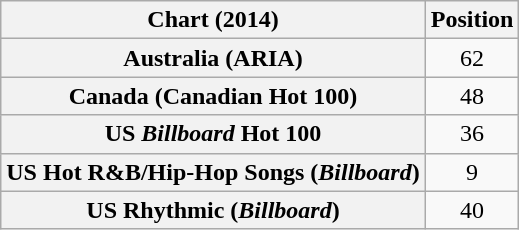<table class="wikitable sortable plainrowheaders" style="text-align:center">
<tr>
<th>Chart (2014)</th>
<th>Position</th>
</tr>
<tr>
<th scope="row">Australia (ARIA)</th>
<td>62</td>
</tr>
<tr>
<th scope="row">Canada (Canadian Hot 100)</th>
<td>48</td>
</tr>
<tr>
<th scope="row">US <em>Billboard</em> Hot 100</th>
<td>36</td>
</tr>
<tr>
<th scope="row">US Hot R&B/Hip-Hop Songs (<em>Billboard</em>)</th>
<td>9</td>
</tr>
<tr>
<th scope="row">US Rhythmic (<em>Billboard</em>)</th>
<td>40</td>
</tr>
</table>
